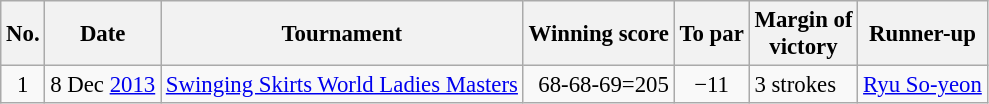<table class="wikitable" style="font-size:95%;">
<tr>
<th>No.</th>
<th>Date</th>
<th>Tournament</th>
<th>Winning score</th>
<th>To par</th>
<th>Margin of<br>victory</th>
<th>Runner-up</th>
</tr>
<tr>
<td align=center>1</td>
<td align=right>8 Dec <a href='#'>2013</a></td>
<td><a href='#'>Swinging Skirts World Ladies Masters</a></td>
<td align=right>68-68-69=205</td>
<td align=center>−11</td>
<td>3 strokes</td>
<td> <a href='#'>Ryu So-yeon</a></td>
</tr>
</table>
